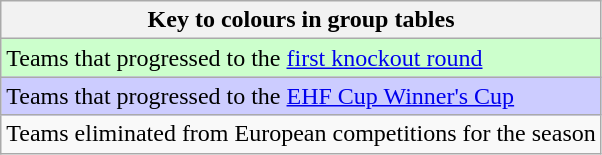<table class="wikitable">
<tr>
<th>Key to colours in group tables</th>
</tr>
<tr bgcolor=#ccffcc>
<td>Teams that progressed to the <a href='#'>first knockout round</a></td>
</tr>
<tr bgcolor=#ccccff>
<td>Teams that progressed to the <a href='#'>EHF Cup Winner's Cup</a></td>
</tr>
<tr>
<td>Teams eliminated from European competitions for the season</td>
</tr>
</table>
